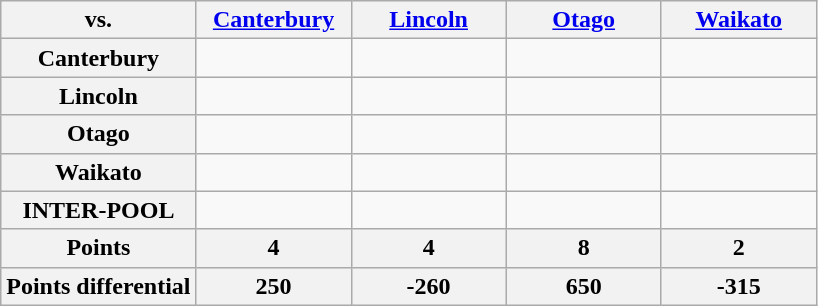<table class="wikitable" style="text-align:center">
<tr>
<th>vs.</th>
<th style="width: 6em"><a href='#'>Canterbury</a></th>
<th style="width: 6em"><a href='#'>Lincoln</a></th>
<th style="width: 6em"><a href='#'>Otago</a></th>
<th style="width: 6em"><a href='#'>Waikato</a><br></th>
</tr>
<tr>
<th>Canterbury</th>
<td></td>
<td></td>
<td></td>
<td></td>
</tr>
<tr>
<th>Lincoln</th>
<td></td>
<td></td>
<td></td>
<td></td>
</tr>
<tr>
<th>Otago</th>
<td></td>
<td></td>
<td></td>
<td></td>
</tr>
<tr>
<th>Waikato</th>
<td></td>
<td></td>
<td></td>
<td></td>
</tr>
<tr>
<th>INTER-POOL</th>
<td></td>
<td></td>
<td></td>
<td></td>
</tr>
<tr>
<th>Points</th>
<th>4</th>
<th>4</th>
<th>8</th>
<th>2</th>
</tr>
<tr>
<th>Points differential</th>
<th>250</th>
<th>-260</th>
<th>650</th>
<th>-315</th>
</tr>
</table>
